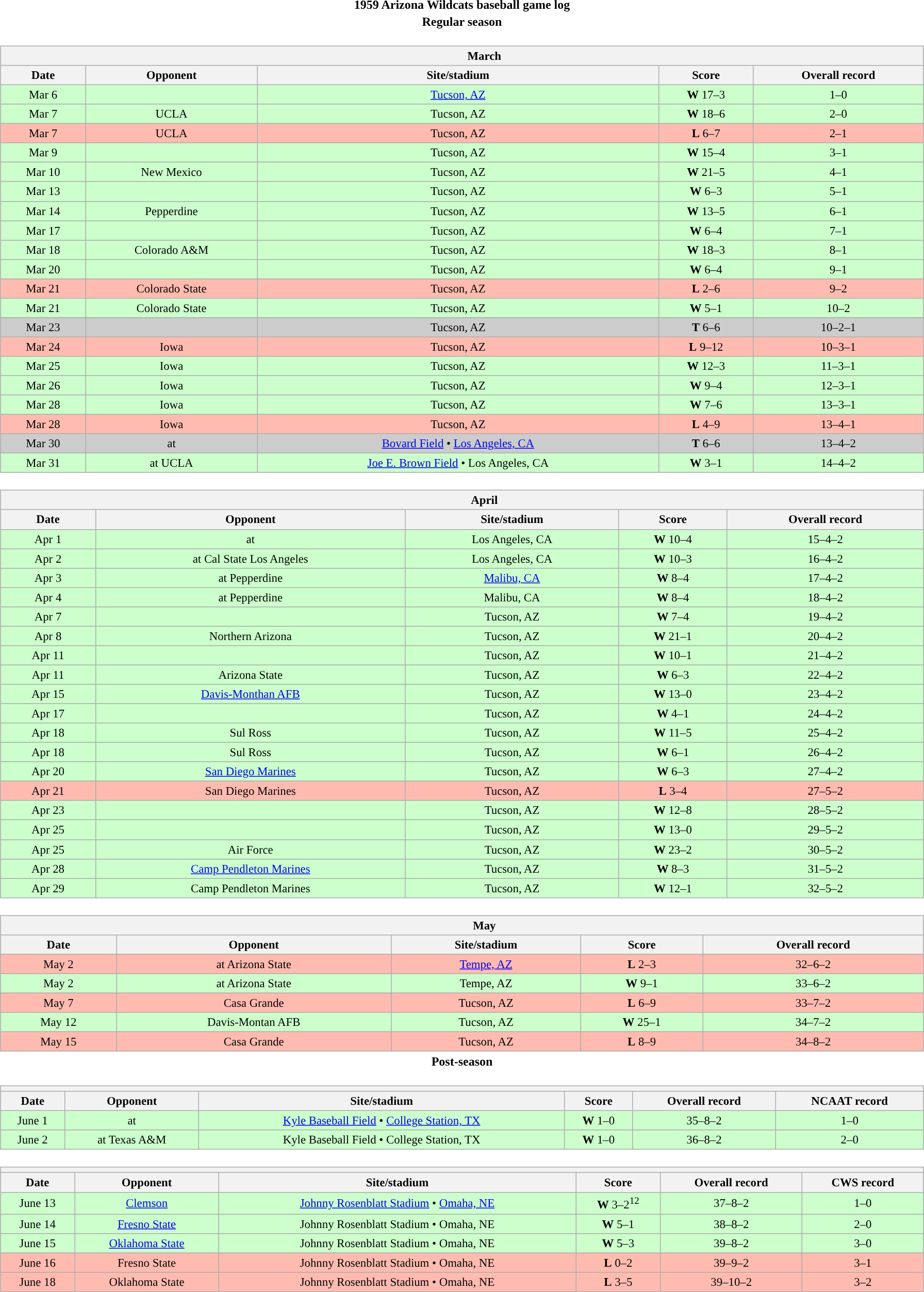<table class="toccolours" width=95% style="clear:both; margin:1.5em auto; text-align:center;">
<tr>
<th colspan=2>1959 Arizona Wildcats baseball game log</th>
</tr>
<tr>
<th colspan=2>Regular season</th>
</tr>
<tr valign="top">
<td><br><table class="wikitable collapsible collapsed" style="margin:auto; width:100%; text-align:center; font-size:95%">
<tr>
<th colspan=12 style="padding-left:4em;">March</th>
</tr>
<tr>
<th>Date</th>
<th>Opponent</th>
<th>Site/stadium</th>
<th>Score</th>
<th>Overall record</th>
</tr>
<tr bgcolor=ccffcc>
<td>Mar 6</td>
<td></td>
<td><a href='#'>Tucson, AZ</a></td>
<td><strong>W</strong> 17–3</td>
<td>1–0</td>
</tr>
<tr bgcolor=ccffcc>
<td>Mar 7</td>
<td>UCLA</td>
<td>Tucson, AZ</td>
<td><strong>W</strong> 18–6</td>
<td>2–0</td>
</tr>
<tr bgcolor=ffbbb>
<td>Mar 7</td>
<td>UCLA</td>
<td>Tucson, AZ</td>
<td><strong>L</strong> 6–7</td>
<td>2–1</td>
</tr>
<tr bgcolor=ccffcc>
<td>Mar 9</td>
<td></td>
<td>Tucson, AZ</td>
<td><strong>W</strong> 15–4</td>
<td>3–1</td>
</tr>
<tr bgcolor=ccffcc>
<td>Mar 10</td>
<td>New Mexico</td>
<td>Tucson, AZ</td>
<td><strong>W</strong> 21–5</td>
<td>4–1</td>
</tr>
<tr bgcolor=ccffcc>
<td>Mar 13</td>
<td></td>
<td>Tucson, AZ</td>
<td><strong>W</strong> 6–3</td>
<td>5–1</td>
</tr>
<tr bgcolor=ccffcc>
<td>Mar 14</td>
<td>Pepperdine</td>
<td>Tucson, AZ</td>
<td><strong>W</strong> 13–5</td>
<td>6–1</td>
</tr>
<tr bgcolor=ccffcc>
<td>Mar 17</td>
<td></td>
<td>Tucson, AZ</td>
<td><strong>W</strong> 6–4</td>
<td>7–1</td>
</tr>
<tr bgcolor=ccffcc>
<td>Mar 18</td>
<td>Colorado A&M</td>
<td>Tucson, AZ</td>
<td><strong>W</strong> 18–3</td>
<td>8–1</td>
</tr>
<tr bgcolor=ccffcc>
<td>Mar 20</td>
<td></td>
<td>Tucson, AZ</td>
<td><strong>W</strong> 6–4</td>
<td>9–1</td>
</tr>
<tr bgcolor=ffbbb>
<td>Mar 21</td>
<td>Colorado State</td>
<td>Tucson, AZ</td>
<td><strong>L</strong> 2–6</td>
<td>9–2</td>
</tr>
<tr bgcolor=ccffcc>
<td>Mar 21</td>
<td>Colorado State</td>
<td>Tucson, AZ</td>
<td><strong>W</strong> 5–1</td>
<td>10–2</td>
</tr>
<tr bgcolor=cccccc>
<td>Mar 23</td>
<td></td>
<td>Tucson, AZ</td>
<td><strong>T</strong> 6–6</td>
<td>10–2–1</td>
</tr>
<tr bgcolor=ffbbb>
<td>Mar 24</td>
<td>Iowa</td>
<td>Tucson, AZ</td>
<td><strong>L</strong> 9–12</td>
<td>10–3–1</td>
</tr>
<tr bgcolor=ccffcc>
<td>Mar 25</td>
<td>Iowa</td>
<td>Tucson, AZ</td>
<td><strong>W</strong> 12–3</td>
<td>11–3–1</td>
</tr>
<tr bgcolor=ccffcc>
<td>Mar 26</td>
<td>Iowa</td>
<td>Tucson, AZ</td>
<td><strong>W</strong> 9–4</td>
<td>12–3–1</td>
</tr>
<tr bgcolor=ccffcc>
<td>Mar 28</td>
<td>Iowa</td>
<td>Tucson, AZ</td>
<td><strong>W</strong> 7–6</td>
<td>13–3–1</td>
</tr>
<tr bgcolor=ffbbb>
<td>Mar 28</td>
<td>Iowa</td>
<td>Tucson, AZ</td>
<td><strong>L</strong> 4–9</td>
<td>13–4–1</td>
</tr>
<tr bgcolor=cccccc>
<td>Mar 30</td>
<td>at </td>
<td><a href='#'>Bovard Field</a> • <a href='#'>Los Angeles, CA</a></td>
<td><strong>T</strong> 6–6</td>
<td>13–4–2</td>
</tr>
<tr bgcolor=ccffcc>
<td>Mar 31</td>
<td>at UCLA</td>
<td><a href='#'>Joe E. Brown Field</a> • Los Angeles, CA</td>
<td><strong>W</strong> 3–1</td>
<td>14–4–2</td>
</tr>
</table>
</td>
</tr>
<tr>
<td><br><table class="wikitable collapsible collapsed" style="margin:auto; width:100%; text-align:center; font-size:95%">
<tr>
<th colspan=12 style="padding-left:4em;">April</th>
</tr>
<tr>
<th>Date</th>
<th>Opponent</th>
<th>Site/stadium</th>
<th>Score</th>
<th>Overall record</th>
</tr>
<tr bgcolor=ccffcc>
<td>Apr 1</td>
<td>at </td>
<td>Los Angeles, CA</td>
<td><strong>W</strong> 10–4</td>
<td>15–4–2</td>
</tr>
<tr bgcolor=ccffcc>
<td>Apr 2</td>
<td>at Cal State Los Angeles</td>
<td>Los Angeles, CA</td>
<td><strong>W</strong> 10–3</td>
<td>16–4–2</td>
</tr>
<tr bgcolor=ccffcc>
<td>Apr 3</td>
<td>at Pepperdine</td>
<td><a href='#'>Malibu, CA</a></td>
<td><strong>W</strong> 8–4</td>
<td>17–4–2</td>
</tr>
<tr bgcolor=ccffcc>
<td>Apr 4</td>
<td>at Pepperdine</td>
<td>Malibu, CA</td>
<td><strong>W</strong> 8–4</td>
<td>18–4–2</td>
</tr>
<tr bgcolor=ccffcc>
<td>Apr 7</td>
<td></td>
<td>Tucson, AZ</td>
<td><strong>W</strong> 7–4</td>
<td>19–4–2</td>
</tr>
<tr bgcolor=ccffcc>
<td>Apr 8</td>
<td>Northern Arizona</td>
<td>Tucson, AZ</td>
<td><strong>W</strong> 21–1</td>
<td>20–4–2</td>
</tr>
<tr bgcolor=ccffcc>
<td>Apr 11</td>
<td></td>
<td>Tucson, AZ</td>
<td><strong>W</strong> 10–1</td>
<td>21–4–2</td>
</tr>
<tr bgcolor=ccffcc>
<td>Apr 11</td>
<td>Arizona State</td>
<td>Tucson, AZ</td>
<td><strong>W</strong> 6–3</td>
<td>22–4–2</td>
</tr>
<tr bgcolor=ccffcc>
<td>Apr 15</td>
<td><a href='#'>Davis-Monthan AFB</a></td>
<td>Tucson, AZ</td>
<td><strong>W</strong> 13–0</td>
<td>23–4–2</td>
</tr>
<tr bgcolor=ccffcc>
<td>Apr 17</td>
<td></td>
<td>Tucson, AZ</td>
<td><strong>W</strong> 4–1</td>
<td>24–4–2</td>
</tr>
<tr bgcolor=ccffcc>
<td>Apr 18</td>
<td>Sul Ross</td>
<td>Tucson, AZ</td>
<td><strong>W</strong> 11–5</td>
<td>25–4–2</td>
</tr>
<tr bgcolor=ccffcc>
<td>Apr 18</td>
<td>Sul Ross</td>
<td>Tucson, AZ</td>
<td><strong>W</strong> 6–1</td>
<td>26–4–2</td>
</tr>
<tr bgcolor=ccffcc>
<td>Apr 20</td>
<td><a href='#'>San Diego Marines</a></td>
<td>Tucson, AZ</td>
<td><strong>W</strong> 6–3</td>
<td>27–4–2</td>
</tr>
<tr bgcolor=ffbbb>
<td>Apr 21</td>
<td>San Diego Marines</td>
<td>Tucson, AZ</td>
<td><strong>L</strong> 3–4</td>
<td>27–5–2</td>
</tr>
<tr bgcolor=ccffcc>
<td>Apr 23</td>
<td></td>
<td>Tucson, AZ</td>
<td><strong>W</strong> 12–8</td>
<td>28–5–2</td>
</tr>
<tr bgcolor=ccffcc>
<td>Apr 25</td>
<td></td>
<td>Tucson, AZ</td>
<td><strong>W</strong> 13–0</td>
<td>29–5–2</td>
</tr>
<tr bgcolor=ccffcc>
<td>Apr 25</td>
<td>Air Force</td>
<td>Tucson, AZ</td>
<td><strong>W</strong> 23–2</td>
<td>30–5–2</td>
</tr>
<tr bgcolor=ccffcc>
<td>Apr 28</td>
<td><a href='#'>Camp Pendleton Marines</a></td>
<td>Tucson, AZ</td>
<td><strong>W</strong> 8–3</td>
<td>31–5–2</td>
</tr>
<tr bgcolor=ccffcc>
<td>Apr 29</td>
<td>Camp Pendleton Marines</td>
<td>Tucson, AZ</td>
<td><strong>W</strong> 12–1</td>
<td>32–5–2</td>
</tr>
</table>
</td>
</tr>
<tr>
<td><br><table class="wikitable collapsible collapsed" style="margin:auto; width:100%; text-align:center; font-size:95%">
<tr>
<th colspan=12 style="padding-left:4em;">May</th>
</tr>
<tr>
<th>Date</th>
<th>Opponent</th>
<th>Site/stadium</th>
<th>Score</th>
<th>Overall record</th>
</tr>
<tr bgcolor=ffbbb>
<td>May 2</td>
<td>at Arizona State</td>
<td><a href='#'>Tempe, AZ</a></td>
<td><strong>L</strong> 2–3</td>
<td>32–6–2</td>
</tr>
<tr bgcolor=ccffcc>
<td>May 2</td>
<td>at Arizona State</td>
<td>Tempe, AZ</td>
<td><strong>W</strong> 9–1</td>
<td>33–6–2</td>
</tr>
<tr bgcolor=ffbbb>
<td>May 7</td>
<td>Casa Grande</td>
<td>Tucson, AZ</td>
<td><strong>L</strong> 6–9</td>
<td>33–7–2</td>
</tr>
<tr bgcolor=ccffcc>
<td>May 12</td>
<td>Davis-Montan AFB</td>
<td>Tucson, AZ</td>
<td><strong>W</strong> 25–1</td>
<td>34–7–2</td>
</tr>
<tr bgcolor=ffbbb>
<td>May 15</td>
<td>Casa Grande</td>
<td>Tucson, AZ</td>
<td><strong>L</strong> 8–9</td>
<td>34–8–2</td>
</tr>
</table>
</td>
</tr>
<tr>
<th colspan=2>Post-season</th>
</tr>
<tr>
<td><br><table class="wikitable collapsible collapsed" style="margin:auto; width:100%; text-align:center; font-size:95%">
<tr>
<th colspan=12 style="padding-left:4em;"><a href='#'></a></th>
</tr>
<tr>
<th>Date</th>
<th>Opponent</th>
<th>Site/stadium</th>
<th>Score</th>
<th>Overall record</th>
<th>NCAAT record</th>
</tr>
<tr bgcolor=ccffcc>
<td>June 1</td>
<td>at </td>
<td><a href='#'>Kyle Baseball Field</a> • <a href='#'>College Station, TX</a></td>
<td><strong>W</strong> 1–0</td>
<td>35–8–2</td>
<td>1–0</td>
</tr>
<tr bgcolor=ccffcc>
<td>June 2</td>
<td>at Texas A&M</td>
<td>Kyle Baseball Field • College Station, TX</td>
<td><strong>W</strong> 1–0</td>
<td>36–8–2</td>
<td>2–0</td>
</tr>
</table>
</td>
</tr>
<tr>
<td><br><table class="wikitable collapsible collapsed" style="margin:auto; width:100%; text-align:center; font-size:95%">
<tr>
<th colspan=12 style="padding-left:4em;"><a href='#'></a></th>
</tr>
<tr>
<th>Date</th>
<th>Opponent</th>
<th>Site/stadium</th>
<th>Score</th>
<th>Overall record</th>
<th>CWS record</th>
</tr>
<tr bgcolor=ccffcc>
<td>June 13</td>
<td><a href='#'>Clemson</a></td>
<td><a href='#'>Johnny Rosenblatt Stadium</a> • <a href='#'>Omaha, NE</a></td>
<td><strong>W</strong> 3–2<sup>12</sup></td>
<td>37–8–2</td>
<td>1–0</td>
</tr>
<tr bgcolor=ccffcc>
<td>June 14</td>
<td><a href='#'>Fresno State</a></td>
<td>Johnny Rosenblatt Stadium • Omaha, NE</td>
<td><strong>W</strong> 5–1</td>
<td>38–8–2</td>
<td>2–0</td>
</tr>
<tr bgcolor=ccffcc>
<td>June 15</td>
<td><a href='#'>Oklahoma State</a></td>
<td>Johnny Rosenblatt Stadium • Omaha, NE</td>
<td><strong>W</strong> 5–3</td>
<td>39–8–2</td>
<td>3–0</td>
</tr>
<tr bgcolor=ffbbb>
<td>June 16</td>
<td>Fresno State</td>
<td>Johnny Rosenblatt Stadium • Omaha, NE</td>
<td><strong>L</strong> 0–2</td>
<td>39–9–2</td>
<td>3–1</td>
</tr>
<tr bgcolor=ffbbb>
<td>June 18</td>
<td>Oklahoma State</td>
<td>Johnny Rosenblatt Stadium • Omaha, NE</td>
<td><strong>L</strong> 3–5</td>
<td>39–10–2</td>
<td>3–2</td>
</tr>
</table>
</td>
</tr>
</table>
